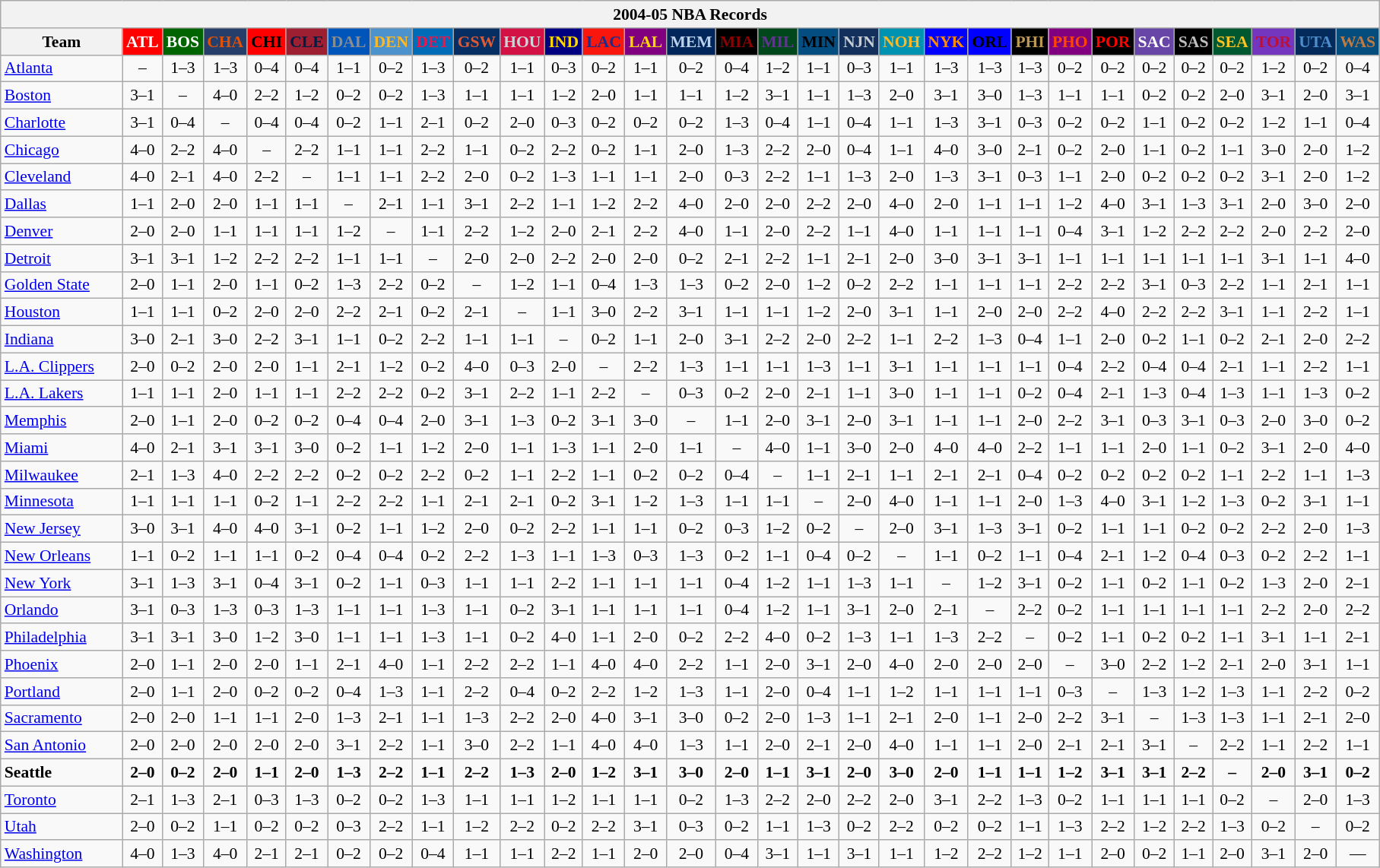<table class="wikitable" style="font-size:90%; text-align:center;">
<tr>
<th colspan=31>2004-05 NBA Records</th>
</tr>
<tr>
<th width=100>Team</th>
<th style="background:#FF0000;color:#FFFFFF;width=35">ATL</th>
<th style="background:#006400;color:#FFFFFF;width=35">BOS</th>
<th style="background:#253E6A;color:#DF5106;width=35">CHA</th>
<th style="background:#FF0000;color:#000000;width=35">CHI</th>
<th style="background:#9F1F32;color:#001D43;width=35">CLE</th>
<th style="background:#0055BA;color:#898D8F;width=35">DAL</th>
<th style="background:#4C92CC;color:#FDB827;width=35">DEN</th>
<th style="background:#006BB7;color:#ED164B;width=35">DET</th>
<th style="background:#072E63;color:#DC5A34;width=35">GSW</th>
<th style="background:#D31145;color:#CBD4D8;width=35">HOU</th>
<th style="background:#000080;color:#FFD700;width=35">IND</th>
<th style="background:#F9160D;color:#1A2E8B;width=35">LAC</th>
<th style="background:#800080;color:#FFD700;width=35">LAL</th>
<th style="background:#00265B;color:#BAD1EB;width=35">MEM</th>
<th style="background:#000000;color:#8B0000;width=35">MIA</th>
<th style="background:#00471B;color:#5C378A;width=35">MIL</th>
<th style="background:#044D80;color:#000000;width=35">MIN</th>
<th style="background:#12305B;color:#C4CED4;width=35">NJN</th>
<th style="background:#0093B1;color:#FDB827;width=35">NOH</th>
<th style="background:#0000FF;color:#FF8C00;width=35">NYK</th>
<th style="background:#0000FF;color:#000000;width=35">ORL</th>
<th style="background:#000000;color:#BB9754;width=35">PHI</th>
<th style="background:#800080;color:#FF4500;width=35">PHO</th>
<th style="background:#000000;color:#FF0000;width=35">POR</th>
<th style="background:#6846A8;color:#FFFFFF;width=35">SAC</th>
<th style="background:#000000;color:#C0C0C0;width=35">SAS</th>
<th style="background:#005831;color:#FFC322;width=35">SEA</th>
<th style="background:#7436BF;color:#BE0F34;width=35">TOR</th>
<th style="background:#042A5C;color:#4C8ECC;width=35">UTA</th>
<th style="background:#044D7D;color:#BC7A44;width=35">WAS</th>
</tr>
<tr>
<td style="text-align:left;"><a href='#'>Atlanta</a></td>
<td>–</td>
<td>1–3</td>
<td>1–3</td>
<td>0–4</td>
<td>0–4</td>
<td>1–1</td>
<td>0–2</td>
<td>1–3</td>
<td>0–2</td>
<td>1–1</td>
<td>0–3</td>
<td>0–2</td>
<td>1–1</td>
<td>0–2</td>
<td>0–4</td>
<td>1–2</td>
<td>1–1</td>
<td>0–3</td>
<td>1–1</td>
<td>1–3</td>
<td>1–3</td>
<td>1–3</td>
<td>0–2</td>
<td>0–2</td>
<td>0–2</td>
<td>0–2</td>
<td>0–2</td>
<td>1–2</td>
<td>0–2</td>
<td>0–4</td>
</tr>
<tr>
<td style="text-align:left;"><a href='#'>Boston</a></td>
<td>3–1</td>
<td>–</td>
<td>4–0</td>
<td>2–2</td>
<td>1–2</td>
<td>0–2</td>
<td>0–2</td>
<td>1–3</td>
<td>1–1</td>
<td>1–1</td>
<td>1–2</td>
<td>2–0</td>
<td>1–1</td>
<td>1–1</td>
<td>1–2</td>
<td>3–1</td>
<td>1–1</td>
<td>1–3</td>
<td>2–0</td>
<td>3–1</td>
<td>3–0</td>
<td>1–3</td>
<td>1–1</td>
<td>1–1</td>
<td>0–2</td>
<td>0–2</td>
<td>2–0</td>
<td>3–1</td>
<td>2–0</td>
<td>3–1</td>
</tr>
<tr>
<td style="text-align:left;"><a href='#'>Charlotte</a></td>
<td>3–1</td>
<td>0–4</td>
<td>–</td>
<td>0–4</td>
<td>0–4</td>
<td>0–2</td>
<td>1–1</td>
<td>2–1</td>
<td>0–2</td>
<td>2–0</td>
<td>0–3</td>
<td>0–2</td>
<td>0–2</td>
<td>0–2</td>
<td>1–3</td>
<td>0–4</td>
<td>1–1</td>
<td>0–4</td>
<td>1–1</td>
<td>1–3</td>
<td>3–1</td>
<td>0–3</td>
<td>0–2</td>
<td>0–2</td>
<td>1–1</td>
<td>0–2</td>
<td>0–2</td>
<td>1–2</td>
<td>1–1</td>
<td>0–4</td>
</tr>
<tr>
<td style="text-align:left;"><a href='#'>Chicago</a></td>
<td>4–0</td>
<td>2–2</td>
<td>4–0</td>
<td>–</td>
<td>2–2</td>
<td>1–1</td>
<td>1–1</td>
<td>2–2</td>
<td>1–1</td>
<td>0–2</td>
<td>2–2</td>
<td>0–2</td>
<td>1–1</td>
<td>2–0</td>
<td>1–3</td>
<td>2–2</td>
<td>2–0</td>
<td>0–4</td>
<td>1–1</td>
<td>4–0</td>
<td>3–0</td>
<td>2–1</td>
<td>0–2</td>
<td>2–0</td>
<td>1–1</td>
<td>0–2</td>
<td>1–1</td>
<td>3–0</td>
<td>2–0</td>
<td>1–2</td>
</tr>
<tr>
<td style="text-align:left;"><a href='#'>Cleveland</a></td>
<td>4–0</td>
<td>2–1</td>
<td>4–0</td>
<td>2–2</td>
<td>–</td>
<td>1–1</td>
<td>1–1</td>
<td>2–2</td>
<td>2–0</td>
<td>0–2</td>
<td>1–3</td>
<td>1–1</td>
<td>1–1</td>
<td>2–0</td>
<td>0–3</td>
<td>2–2</td>
<td>1–1</td>
<td>1–3</td>
<td>2–0</td>
<td>1–3</td>
<td>3–1</td>
<td>0–3</td>
<td>1–1</td>
<td>2–0</td>
<td>0–2</td>
<td>0–2</td>
<td>0–2</td>
<td>3–1</td>
<td>2–0</td>
<td>1–2</td>
</tr>
<tr>
<td style="text-align:left;"><a href='#'>Dallas</a></td>
<td>1–1</td>
<td>2–0</td>
<td>2–0</td>
<td>1–1</td>
<td>1–1</td>
<td>–</td>
<td>2–1</td>
<td>1–1</td>
<td>3–1</td>
<td>2–2</td>
<td>1–1</td>
<td>1–2</td>
<td>2–2</td>
<td>4–0</td>
<td>2–0</td>
<td>2–0</td>
<td>2–2</td>
<td>2–0</td>
<td>4–0</td>
<td>2–0</td>
<td>1–1</td>
<td>1–1</td>
<td>1–2</td>
<td>4–0</td>
<td>3–1</td>
<td>1–3</td>
<td>3–1</td>
<td>2–0</td>
<td>3–0</td>
<td>2–0</td>
</tr>
<tr>
<td style="text-align:left;"><a href='#'>Denver</a></td>
<td>2–0</td>
<td>2–0</td>
<td>1–1</td>
<td>1–1</td>
<td>1–1</td>
<td>1–2</td>
<td>–</td>
<td>1–1</td>
<td>2–2</td>
<td>1–2</td>
<td>2–0</td>
<td>2–1</td>
<td>2–2</td>
<td>4–0</td>
<td>1–1</td>
<td>2–0</td>
<td>2–2</td>
<td>1–1</td>
<td>4–0</td>
<td>1–1</td>
<td>1–1</td>
<td>1–1</td>
<td>0–4</td>
<td>3–1</td>
<td>1–2</td>
<td>2–2</td>
<td>2–2</td>
<td>2–0</td>
<td>2–2</td>
<td>2–0</td>
</tr>
<tr>
<td style="text-align:left;"><a href='#'>Detroit</a></td>
<td>3–1</td>
<td>3–1</td>
<td>1–2</td>
<td>2–2</td>
<td>2–2</td>
<td>1–1</td>
<td>1–1</td>
<td>–</td>
<td>2–0</td>
<td>2–0</td>
<td>2–2</td>
<td>2–0</td>
<td>2–0</td>
<td>0–2</td>
<td>2–1</td>
<td>2–2</td>
<td>1–1</td>
<td>2–1</td>
<td>2–0</td>
<td>3–0</td>
<td>3–1</td>
<td>3–1</td>
<td>1–1</td>
<td>1–1</td>
<td>1–1</td>
<td>1–1</td>
<td>1–1</td>
<td>3–1</td>
<td>1–1</td>
<td>4–0</td>
</tr>
<tr>
<td style="text-align:left;"><a href='#'>Golden State</a></td>
<td>2–0</td>
<td>1–1</td>
<td>2–0</td>
<td>1–1</td>
<td>0–2</td>
<td>1–3</td>
<td>2–2</td>
<td>0–2</td>
<td>–</td>
<td>1–2</td>
<td>1–1</td>
<td>0–4</td>
<td>1–3</td>
<td>1–3</td>
<td>0–2</td>
<td>2–0</td>
<td>1–2</td>
<td>0–2</td>
<td>2–2</td>
<td>1–1</td>
<td>1–1</td>
<td>1–1</td>
<td>2–2</td>
<td>2–2</td>
<td>3–1</td>
<td>0–3</td>
<td>2–2</td>
<td>1–1</td>
<td>2–1</td>
<td>1–1</td>
</tr>
<tr>
<td style="text-align:left;"><a href='#'>Houston</a></td>
<td>1–1</td>
<td>1–1</td>
<td>0–2</td>
<td>2–0</td>
<td>2–0</td>
<td>2–2</td>
<td>2–1</td>
<td>0–2</td>
<td>2–1</td>
<td>–</td>
<td>1–1</td>
<td>3–0</td>
<td>2–2</td>
<td>3–1</td>
<td>1–1</td>
<td>1–1</td>
<td>1–2</td>
<td>2–0</td>
<td>3–1</td>
<td>1–1</td>
<td>2–0</td>
<td>2–0</td>
<td>2–2</td>
<td>4–0</td>
<td>2–2</td>
<td>2–2</td>
<td>3–1</td>
<td>1–1</td>
<td>2–2</td>
<td>1–1</td>
</tr>
<tr>
<td style="text-align:left;"><a href='#'>Indiana</a></td>
<td>3–0</td>
<td>2–1</td>
<td>3–0</td>
<td>2–2</td>
<td>3–1</td>
<td>1–1</td>
<td>0–2</td>
<td>2–2</td>
<td>1–1</td>
<td>1–1</td>
<td>–</td>
<td>0–2</td>
<td>1–1</td>
<td>2–0</td>
<td>3–1</td>
<td>2–2</td>
<td>2–0</td>
<td>2–2</td>
<td>1–1</td>
<td>2–2</td>
<td>1–3</td>
<td>0–4</td>
<td>1–1</td>
<td>2–0</td>
<td>0–2</td>
<td>1–1</td>
<td>0–2</td>
<td>2–1</td>
<td>2–0</td>
<td>2–2</td>
</tr>
<tr>
<td style="text-align:left;"><a href='#'>L.A. Clippers</a></td>
<td>2–0</td>
<td>0–2</td>
<td>2–0</td>
<td>2–0</td>
<td>1–1</td>
<td>2–1</td>
<td>1–2</td>
<td>0–2</td>
<td>4–0</td>
<td>0–3</td>
<td>2–0</td>
<td>–</td>
<td>2–2</td>
<td>1–3</td>
<td>1–1</td>
<td>1–1</td>
<td>1–3</td>
<td>1–1</td>
<td>3–1</td>
<td>1–1</td>
<td>1–1</td>
<td>1–1</td>
<td>0–4</td>
<td>2–2</td>
<td>0–4</td>
<td>0–4</td>
<td>2–1</td>
<td>1–1</td>
<td>2–2</td>
<td>1–1</td>
</tr>
<tr>
<td style="text-align:left;"><a href='#'>L.A. Lakers</a></td>
<td>1–1</td>
<td>1–1</td>
<td>2–0</td>
<td>1–1</td>
<td>1–1</td>
<td>2–2</td>
<td>2–2</td>
<td>0–2</td>
<td>3–1</td>
<td>2–2</td>
<td>1–1</td>
<td>2–2</td>
<td>–</td>
<td>0–3</td>
<td>0–2</td>
<td>2–0</td>
<td>2–1</td>
<td>1–1</td>
<td>3–0</td>
<td>1–1</td>
<td>1–1</td>
<td>0–2</td>
<td>0–4</td>
<td>2–1</td>
<td>1–3</td>
<td>0–4</td>
<td>1–3</td>
<td>1–1</td>
<td>1–3</td>
<td>0–2</td>
</tr>
<tr>
<td style="text-align:left;"><a href='#'>Memphis</a></td>
<td>2–0</td>
<td>1–1</td>
<td>2–0</td>
<td>0–2</td>
<td>0–2</td>
<td>0–4</td>
<td>0–4</td>
<td>2–0</td>
<td>3–1</td>
<td>1–3</td>
<td>0–2</td>
<td>3–1</td>
<td>3–0</td>
<td>–</td>
<td>1–1</td>
<td>2–0</td>
<td>3–1</td>
<td>2–0</td>
<td>3–1</td>
<td>1–1</td>
<td>1–1</td>
<td>2–0</td>
<td>2–2</td>
<td>3–1</td>
<td>0–3</td>
<td>3–1</td>
<td>0–3</td>
<td>2–0</td>
<td>3–0</td>
<td>0–2</td>
</tr>
<tr>
<td style="text-align:left;"><a href='#'>Miami</a></td>
<td>4–0</td>
<td>2–1</td>
<td>3–1</td>
<td>3–1</td>
<td>3–0</td>
<td>0–2</td>
<td>1–1</td>
<td>1–2</td>
<td>2–0</td>
<td>1–1</td>
<td>1–3</td>
<td>1–1</td>
<td>2–0</td>
<td>1–1</td>
<td>–</td>
<td>4–0</td>
<td>1–1</td>
<td>3–0</td>
<td>2–0</td>
<td>4–0</td>
<td>4–0</td>
<td>2–2</td>
<td>1–1</td>
<td>1–1</td>
<td>2–0</td>
<td>1–1</td>
<td>0–2</td>
<td>3–1</td>
<td>2–0</td>
<td>4–0</td>
</tr>
<tr>
<td style="text-align:left;"><a href='#'>Milwaukee</a></td>
<td>2–1</td>
<td>1–3</td>
<td>4–0</td>
<td>2–2</td>
<td>2–2</td>
<td>0–2</td>
<td>0–2</td>
<td>2–2</td>
<td>0–2</td>
<td>1–1</td>
<td>2–2</td>
<td>1–1</td>
<td>0–2</td>
<td>0–2</td>
<td>0–4</td>
<td>–</td>
<td>1–1</td>
<td>2–1</td>
<td>1–1</td>
<td>2–1</td>
<td>2–1</td>
<td>0–4</td>
<td>0–2</td>
<td>0–2</td>
<td>0–2</td>
<td>0–2</td>
<td>1–1</td>
<td>2–2</td>
<td>1–1</td>
<td>1–3</td>
</tr>
<tr>
<td style="text-align:left;"><a href='#'>Minnesota</a></td>
<td>1–1</td>
<td>1–1</td>
<td>1–1</td>
<td>0–2</td>
<td>1–1</td>
<td>2–2</td>
<td>2–2</td>
<td>1–1</td>
<td>2–1</td>
<td>2–1</td>
<td>0–2</td>
<td>3–1</td>
<td>1–2</td>
<td>1–3</td>
<td>1–1</td>
<td>1–1</td>
<td>–</td>
<td>2–0</td>
<td>4–0</td>
<td>1–1</td>
<td>1–1</td>
<td>2–0</td>
<td>1–3</td>
<td>4–0</td>
<td>3–1</td>
<td>1–2</td>
<td>1–3</td>
<td>0–2</td>
<td>3–1</td>
<td>1–1</td>
</tr>
<tr>
<td style="text-align:left;"><a href='#'>New Jersey</a></td>
<td>3–0</td>
<td>3–1</td>
<td>4–0</td>
<td>4–0</td>
<td>3–1</td>
<td>0–2</td>
<td>1–1</td>
<td>1–2</td>
<td>2–0</td>
<td>0–2</td>
<td>2–2</td>
<td>1–1</td>
<td>1–1</td>
<td>0–2</td>
<td>0–3</td>
<td>1–2</td>
<td>0–2</td>
<td>–</td>
<td>2–0</td>
<td>3–1</td>
<td>1–3</td>
<td>3–1</td>
<td>0–2</td>
<td>1–1</td>
<td>1–1</td>
<td>0–2</td>
<td>0–2</td>
<td>2–2</td>
<td>2–0</td>
<td>1–3</td>
</tr>
<tr>
<td style="text-align:left;"><a href='#'>New Orleans</a></td>
<td>1–1</td>
<td>0–2</td>
<td>1–1</td>
<td>1–1</td>
<td>0–2</td>
<td>0–4</td>
<td>0–4</td>
<td>0–2</td>
<td>2–2</td>
<td>1–3</td>
<td>1–1</td>
<td>1–3</td>
<td>0–3</td>
<td>1–3</td>
<td>0–2</td>
<td>1–1</td>
<td>0–4</td>
<td>0–2</td>
<td>–</td>
<td>1–1</td>
<td>0–2</td>
<td>1–1</td>
<td>0–4</td>
<td>2–1</td>
<td>1–2</td>
<td>0–4</td>
<td>0–3</td>
<td>0–2</td>
<td>2–2</td>
<td>1–1</td>
</tr>
<tr>
<td style="text-align:left;"><a href='#'>New York</a></td>
<td>3–1</td>
<td>1–3</td>
<td>3–1</td>
<td>0–4</td>
<td>3–1</td>
<td>0–2</td>
<td>1–1</td>
<td>0–3</td>
<td>1–1</td>
<td>1–1</td>
<td>2–2</td>
<td>1–1</td>
<td>1–1</td>
<td>1–1</td>
<td>0–4</td>
<td>1–2</td>
<td>1–1</td>
<td>1–3</td>
<td>1–1</td>
<td>–</td>
<td>1–2</td>
<td>3–1</td>
<td>0–2</td>
<td>1–1</td>
<td>0–2</td>
<td>1–1</td>
<td>0–2</td>
<td>1–3</td>
<td>2–0</td>
<td>2–1</td>
</tr>
<tr>
<td style="text-align:left;"><a href='#'>Orlando</a></td>
<td>3–1</td>
<td>0–3</td>
<td>1–3</td>
<td>0–3</td>
<td>1–3</td>
<td>1–1</td>
<td>1–1</td>
<td>1–3</td>
<td>1–1</td>
<td>0–2</td>
<td>3–1</td>
<td>1–1</td>
<td>1–1</td>
<td>1–1</td>
<td>0–4</td>
<td>1–2</td>
<td>1–1</td>
<td>3–1</td>
<td>2–0</td>
<td>2–1</td>
<td>–</td>
<td>2–2</td>
<td>0–2</td>
<td>1–1</td>
<td>1–1</td>
<td>1–1</td>
<td>1–1</td>
<td>2–2</td>
<td>2–0</td>
<td>2–2</td>
</tr>
<tr>
<td style="text-align:left;"><a href='#'>Philadelphia</a></td>
<td>3–1</td>
<td>3–1</td>
<td>3–0</td>
<td>1–2</td>
<td>3–0</td>
<td>1–1</td>
<td>1–1</td>
<td>1–3</td>
<td>1–1</td>
<td>0–2</td>
<td>4–0</td>
<td>1–1</td>
<td>2–0</td>
<td>0–2</td>
<td>2–2</td>
<td>4–0</td>
<td>0–2</td>
<td>1–3</td>
<td>1–1</td>
<td>1–3</td>
<td>2–2</td>
<td>–</td>
<td>0–2</td>
<td>1–1</td>
<td>0–2</td>
<td>0–2</td>
<td>1–1</td>
<td>3–1</td>
<td>1–1</td>
<td>2–1</td>
</tr>
<tr>
<td style="text-align:left;"><a href='#'>Phoenix</a></td>
<td>2–0</td>
<td>1–1</td>
<td>2–0</td>
<td>2–0</td>
<td>1–1</td>
<td>2–1</td>
<td>4–0</td>
<td>1–1</td>
<td>2–2</td>
<td>2–2</td>
<td>1–1</td>
<td>4–0</td>
<td>4–0</td>
<td>2–2</td>
<td>1–1</td>
<td>2–0</td>
<td>3–1</td>
<td>2–0</td>
<td>4–0</td>
<td>2–0</td>
<td>2–0</td>
<td>2–0</td>
<td>–</td>
<td>3–0</td>
<td>2–2</td>
<td>1–2</td>
<td>2–1</td>
<td>2–0</td>
<td>3–1</td>
<td>1–1</td>
</tr>
<tr>
<td style="text-align:left;"><a href='#'>Portland</a></td>
<td>2–0</td>
<td>1–1</td>
<td>2–0</td>
<td>0–2</td>
<td>0–2</td>
<td>0–4</td>
<td>1–3</td>
<td>1–1</td>
<td>2–2</td>
<td>0–4</td>
<td>0–2</td>
<td>2–2</td>
<td>1–2</td>
<td>1–3</td>
<td>1–1</td>
<td>2–0</td>
<td>0–4</td>
<td>1–1</td>
<td>1–2</td>
<td>1–1</td>
<td>1–1</td>
<td>1–1</td>
<td>0–3</td>
<td>–</td>
<td>1–3</td>
<td>1–2</td>
<td>1–3</td>
<td>1–1</td>
<td>2–2</td>
<td>0–2</td>
</tr>
<tr>
<td style="text-align:left;"><a href='#'>Sacramento</a></td>
<td>2–0</td>
<td>2–0</td>
<td>1–1</td>
<td>1–1</td>
<td>2–0</td>
<td>1–3</td>
<td>2–1</td>
<td>1–1</td>
<td>1–3</td>
<td>2–2</td>
<td>2–0</td>
<td>4–0</td>
<td>3–1</td>
<td>3–0</td>
<td>0–2</td>
<td>2–0</td>
<td>1–3</td>
<td>1–1</td>
<td>2–1</td>
<td>2–0</td>
<td>1–1</td>
<td>2–0</td>
<td>2–2</td>
<td>3–1</td>
<td>–</td>
<td>1–3</td>
<td>1–3</td>
<td>1–1</td>
<td>2–1</td>
<td>2–0</td>
</tr>
<tr>
<td style="text-align:left;"><a href='#'>San Antonio</a></td>
<td>2–0</td>
<td>2–0</td>
<td>2–0</td>
<td>2–0</td>
<td>2–0</td>
<td>3–1</td>
<td>2–2</td>
<td>1–1</td>
<td>3–0</td>
<td>2–2</td>
<td>1–1</td>
<td>4–0</td>
<td>4–0</td>
<td>1–3</td>
<td>1–1</td>
<td>2–0</td>
<td>2–1</td>
<td>2–0</td>
<td>4–0</td>
<td>1–1</td>
<td>1–1</td>
<td>2–0</td>
<td>2–1</td>
<td>2–1</td>
<td>3–1</td>
<td>–</td>
<td>2–2</td>
<td>1–1</td>
<td>2–2</td>
<td>1–1</td>
</tr>
<tr style="font-weight:bold">
<td style="text-align:left;">Seattle</td>
<td>2–0</td>
<td>0–2</td>
<td>2–0</td>
<td>1–1</td>
<td>2–0</td>
<td>1–3</td>
<td>2–2</td>
<td>1–1</td>
<td>2–2</td>
<td>1–3</td>
<td>2–0</td>
<td>1–2</td>
<td>3–1</td>
<td>3–0</td>
<td>2–0</td>
<td>1–1</td>
<td>3–1</td>
<td>2–0</td>
<td>3–0</td>
<td>2–0</td>
<td>1–1</td>
<td>1–1</td>
<td>1–2</td>
<td>3–1</td>
<td>3–1</td>
<td>2–2</td>
<td>–</td>
<td>2–0</td>
<td>3–1</td>
<td>0–2</td>
</tr>
<tr>
<td style="text-align:left;"><a href='#'>Toronto</a></td>
<td>2–1</td>
<td>1–3</td>
<td>2–1</td>
<td>0–3</td>
<td>1–3</td>
<td>0–2</td>
<td>0–2</td>
<td>1–3</td>
<td>1–1</td>
<td>1–1</td>
<td>1–2</td>
<td>1–1</td>
<td>1–1</td>
<td>0–2</td>
<td>1–3</td>
<td>2–2</td>
<td>2–0</td>
<td>2–2</td>
<td>2–0</td>
<td>3–1</td>
<td>2–2</td>
<td>1–3</td>
<td>0–2</td>
<td>1–1</td>
<td>1–1</td>
<td>1–1</td>
<td>0–2</td>
<td>–</td>
<td>2–0</td>
<td>1–3</td>
</tr>
<tr>
<td style="text-align:left;"><a href='#'>Utah</a></td>
<td>2–0</td>
<td>0–2</td>
<td>1–1</td>
<td>0–2</td>
<td>0–2</td>
<td>0–3</td>
<td>2–2</td>
<td>1–1</td>
<td>1–2</td>
<td>2–2</td>
<td>0–2</td>
<td>2–2</td>
<td>3–1</td>
<td>0–3</td>
<td>0–2</td>
<td>1–1</td>
<td>1–3</td>
<td>0–2</td>
<td>2–2</td>
<td>0–2</td>
<td>0–2</td>
<td>1–1</td>
<td>1–3</td>
<td>2–2</td>
<td>1–2</td>
<td>2–2</td>
<td>1–3</td>
<td>0–2</td>
<td>–</td>
<td>0–2</td>
</tr>
<tr>
<td style="text-align:left;"><a href='#'>Washington</a></td>
<td>4–0</td>
<td>1–3</td>
<td>4–0</td>
<td>2–1</td>
<td>2–1</td>
<td>0–2</td>
<td>0–2</td>
<td>0–4</td>
<td>1–1</td>
<td>1–1</td>
<td>2–2</td>
<td>1–1</td>
<td>2–0</td>
<td>2–0</td>
<td>0–4</td>
<td>3–1</td>
<td>1–1</td>
<td>3–1</td>
<td>1–1</td>
<td>1–2</td>
<td>2–2</td>
<td>1–2</td>
<td>1–1</td>
<td>2–0</td>
<td>0–2</td>
<td>1–1</td>
<td>2–0</td>
<td>3–1</td>
<td>2–0</td>
<td>—</td>
</tr>
</table>
